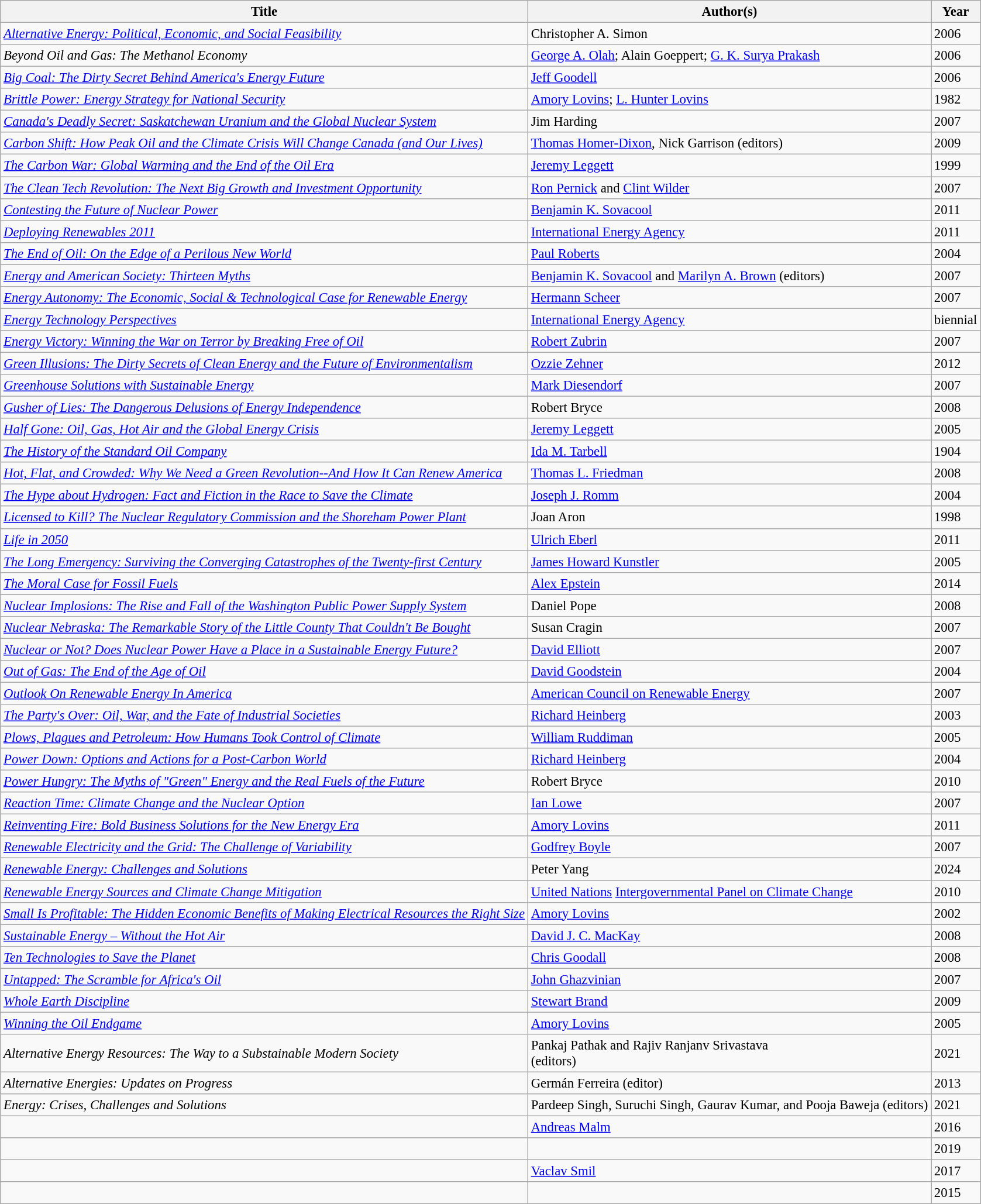<table class="wikitable sortable" style="font-size:95%;">
<tr>
<th>Title</th>
<th>Author(s)</th>
<th>Year</th>
</tr>
<tr>
<td><em><a href='#'>Alternative Energy: Political, Economic, and Social Feasibility</a></em></td>
<td>Christopher A. Simon</td>
<td>2006</td>
</tr>
<tr>
<td><em>Beyond Oil and Gas: The Methanol Economy</em></td>
<td><a href='#'>George A. Olah</a>; Alain Goeppert; <a href='#'>G. K. Surya Prakash</a></td>
<td>2006</td>
</tr>
<tr>
<td><em><a href='#'>Big Coal: The Dirty Secret Behind America's Energy Future</a></em></td>
<td><a href='#'>Jeff Goodell</a></td>
<td>2006</td>
</tr>
<tr>
<td><em><a href='#'>Brittle Power: Energy Strategy for National Security</a></em></td>
<td><a href='#'>Amory Lovins</a>; <a href='#'>L. Hunter Lovins</a></td>
<td>1982</td>
</tr>
<tr>
<td><em><a href='#'>Canada's Deadly Secret: Saskatchewan Uranium and the Global Nuclear System</a></em></td>
<td>Jim Harding</td>
<td>2007</td>
</tr>
<tr>
<td><em><a href='#'>Carbon Shift: How Peak Oil and the Climate Crisis Will Change Canada (and Our Lives)</a></em></td>
<td><a href='#'>Thomas Homer-Dixon</a>, Nick Garrison (editors)</td>
<td>2009</td>
</tr>
<tr>
<td><em><a href='#'>The Carbon War: Global Warming and the End of the Oil Era</a></em></td>
<td><a href='#'>Jeremy Leggett</a></td>
<td>1999</td>
</tr>
<tr>
<td><em><a href='#'>The Clean Tech Revolution: The Next Big Growth and Investment Opportunity</a></em></td>
<td><a href='#'>Ron Pernick</a> and <a href='#'>Clint Wilder</a></td>
<td>2007</td>
</tr>
<tr>
<td><em><a href='#'>Contesting the Future of Nuclear Power</a></em></td>
<td><a href='#'>Benjamin K. Sovacool</a></td>
<td>2011</td>
</tr>
<tr>
<td><em><a href='#'>Deploying Renewables 2011</a></em></td>
<td><a href='#'>International Energy Agency</a></td>
<td>2011</td>
</tr>
<tr>
<td><em><a href='#'>The End of Oil: On the Edge of a Perilous New World</a></em></td>
<td><a href='#'>Paul Roberts</a></td>
<td>2004</td>
</tr>
<tr>
<td><em><a href='#'>Energy and American Society: Thirteen Myths</a></em></td>
<td><a href='#'>Benjamin K. Sovacool</a> and <a href='#'>Marilyn A. Brown</a> (editors)</td>
<td>2007</td>
</tr>
<tr>
<td><em><a href='#'>Energy Autonomy: The Economic, Social & Technological Case for Renewable Energy</a></em></td>
<td><a href='#'>Hermann Scheer</a></td>
<td>2007</td>
</tr>
<tr>
<td><em><a href='#'>Energy Technology Perspectives</a></em></td>
<td><a href='#'>International Energy Agency</a></td>
<td>biennial</td>
</tr>
<tr>
<td><em><a href='#'>Energy Victory: Winning the War on Terror by Breaking Free of Oil</a></em></td>
<td><a href='#'>Robert Zubrin</a></td>
<td>2007</td>
</tr>
<tr>
<td><em><a href='#'>Green Illusions: The Dirty Secrets of Clean Energy and the Future of Environmentalism</a></em></td>
<td><a href='#'>Ozzie Zehner</a></td>
<td>2012</td>
</tr>
<tr>
<td><em><a href='#'>Greenhouse Solutions with Sustainable Energy</a></em></td>
<td><a href='#'>Mark Diesendorf</a></td>
<td>2007</td>
</tr>
<tr>
<td><em><a href='#'>Gusher of Lies: The Dangerous Delusions of Energy Independence</a></em></td>
<td>Robert Bryce</td>
<td>2008</td>
</tr>
<tr>
<td><em><a href='#'>Half Gone: Oil, Gas, Hot Air and the Global Energy Crisis</a></em></td>
<td><a href='#'>Jeremy Leggett</a></td>
<td>2005</td>
</tr>
<tr>
<td><em><a href='#'>The History of the Standard Oil Company</a></em></td>
<td><a href='#'>Ida M. Tarbell</a></td>
<td>1904</td>
</tr>
<tr>
<td><em><a href='#'>Hot, Flat, and Crowded: Why We Need a Green Revolution--And How It Can Renew America</a></em></td>
<td><a href='#'>Thomas L. Friedman</a></td>
<td>2008</td>
</tr>
<tr>
<td><em><a href='#'>The Hype about Hydrogen: Fact and Fiction in the Race to Save the Climate</a></em></td>
<td><a href='#'>Joseph J. Romm</a></td>
<td>2004</td>
</tr>
<tr>
<td><em><a href='#'>Licensed to Kill? The Nuclear Regulatory Commission and the Shoreham Power Plant</a></em></td>
<td>Joan Aron</td>
<td>1998</td>
</tr>
<tr>
<td><em><a href='#'>Life in 2050</a></em></td>
<td><a href='#'>Ulrich Eberl</a></td>
<td>2011</td>
</tr>
<tr>
<td><em><a href='#'>The Long Emergency: Surviving the Converging Catastrophes of the Twenty-first Century</a></em></td>
<td><a href='#'>James Howard Kunstler</a></td>
<td>2005</td>
</tr>
<tr>
<td><em><a href='#'>The Moral Case for Fossil Fuels</a></em></td>
<td><a href='#'>Alex Epstein</a></td>
<td>2014</td>
</tr>
<tr>
<td><em><a href='#'>Nuclear Implosions: The Rise and Fall of the Washington Public Power Supply System</a></em></td>
<td>Daniel Pope</td>
<td>2008</td>
</tr>
<tr>
<td><em><a href='#'>Nuclear Nebraska: The Remarkable Story of the Little County That Couldn't Be Bought</a></em></td>
<td>Susan Cragin</td>
<td>2007</td>
</tr>
<tr>
<td><em><a href='#'>Nuclear or Not? Does Nuclear Power Have a Place in a Sustainable Energy Future?</a></em></td>
<td><a href='#'>David Elliott</a></td>
<td>2007</td>
</tr>
<tr>
<td><em><a href='#'>Out of Gas: The End of the Age of Oil</a></em></td>
<td><a href='#'>David Goodstein</a></td>
<td>2004</td>
</tr>
<tr>
<td><em><a href='#'>Outlook On Renewable Energy In America</a></em></td>
<td><a href='#'>American Council on Renewable Energy</a></td>
<td>2007</td>
</tr>
<tr>
<td><em><a href='#'>The Party's Over: Oil, War, and the Fate of Industrial Societies</a></em></td>
<td><a href='#'>Richard Heinberg</a></td>
<td>2003</td>
</tr>
<tr>
<td><em><a href='#'>Plows, Plagues and Petroleum: How Humans Took Control of Climate</a></em></td>
<td><a href='#'>William Ruddiman</a></td>
<td>2005</td>
</tr>
<tr>
<td><em><a href='#'>Power Down: Options and Actions for a Post-Carbon World</a></em></td>
<td><a href='#'>Richard Heinberg</a></td>
<td>2004</td>
</tr>
<tr>
<td><em><a href='#'>Power Hungry: The Myths of "Green" Energy and the Real Fuels of the Future</a></em></td>
<td>Robert Bryce</td>
<td>2010</td>
</tr>
<tr>
<td><em><a href='#'>Reaction Time: Climate Change and the Nuclear Option</a></em></td>
<td><a href='#'>Ian Lowe</a></td>
<td>2007</td>
</tr>
<tr>
<td><em><a href='#'>Reinventing Fire: Bold Business Solutions for the New Energy Era</a></em></td>
<td><a href='#'>Amory Lovins</a></td>
<td>2011</td>
</tr>
<tr>
<td><em><a href='#'>Renewable Electricity and the Grid: The Challenge of Variability</a></em></td>
<td><a href='#'>Godfrey Boyle</a></td>
<td>2007</td>
</tr>
<tr>
<td><em><a href='#'>Renewable Energy: Challenges and Solutions</a></em></td>
<td>Peter Yang</td>
<td>2024</td>
</tr>
<tr>
<td><em><a href='#'>Renewable Energy Sources and Climate Change Mitigation</a></em></td>
<td><a href='#'>United Nations</a> <a href='#'>Intergovernmental Panel on Climate Change</a></td>
<td>2010</td>
</tr>
<tr>
<td><em><a href='#'>Small Is Profitable: The Hidden Economic Benefits of Making Electrical Resources the Right Size</a></em></td>
<td><a href='#'>Amory Lovins</a></td>
<td>2002</td>
</tr>
<tr>
<td><em><a href='#'>Sustainable Energy – Without the Hot Air</a></em></td>
<td><a href='#'>David J. C. MacKay</a></td>
<td>2008</td>
</tr>
<tr>
<td><em><a href='#'>Ten Technologies to Save the Planet</a></em></td>
<td><a href='#'>Chris Goodall</a></td>
<td>2008</td>
</tr>
<tr>
<td><em><a href='#'>Untapped: The Scramble for Africa's Oil</a></em></td>
<td><a href='#'>John Ghazvinian</a></td>
<td>2007</td>
</tr>
<tr>
<td><em><a href='#'>Whole Earth Discipline</a></em></td>
<td><a href='#'>Stewart Brand</a></td>
<td>2009</td>
</tr>
<tr>
<td><em><a href='#'>Winning the Oil Endgame</a></em></td>
<td><a href='#'>Amory Lovins</a></td>
<td>2005</td>
</tr>
<tr>
<td><em>Alternative Energy Resources: The Way to a Substainable Modern Society</em></td>
<td>Pankaj Pathak and Rajiv Ranjanv Srivastava<br>(editors)</td>
<td>2021</td>
</tr>
<tr>
<td><em>Alternative Energies: Updates on Progress</em></td>
<td>Germán Ferreira (editor)</td>
<td>2013</td>
</tr>
<tr>
<td><em>Energy: Crises, Challenges and Solutions</em></td>
<td>Pardeep Singh, Suruchi Singh, Gaurav Kumar, and Pooja Baweja (editors)</td>
<td>2021</td>
</tr>
<tr>
<td></td>
<td><a href='#'>Andreas Malm</a></td>
<td>2016</td>
</tr>
<tr>
<td></td>
<td></td>
<td>2019</td>
</tr>
<tr>
<td><em></em></td>
<td><a href='#'>Vaclav Smil</a></td>
<td>2017</td>
</tr>
<tr>
<td><em></em></td>
<td></td>
<td>2015</td>
</tr>
</table>
